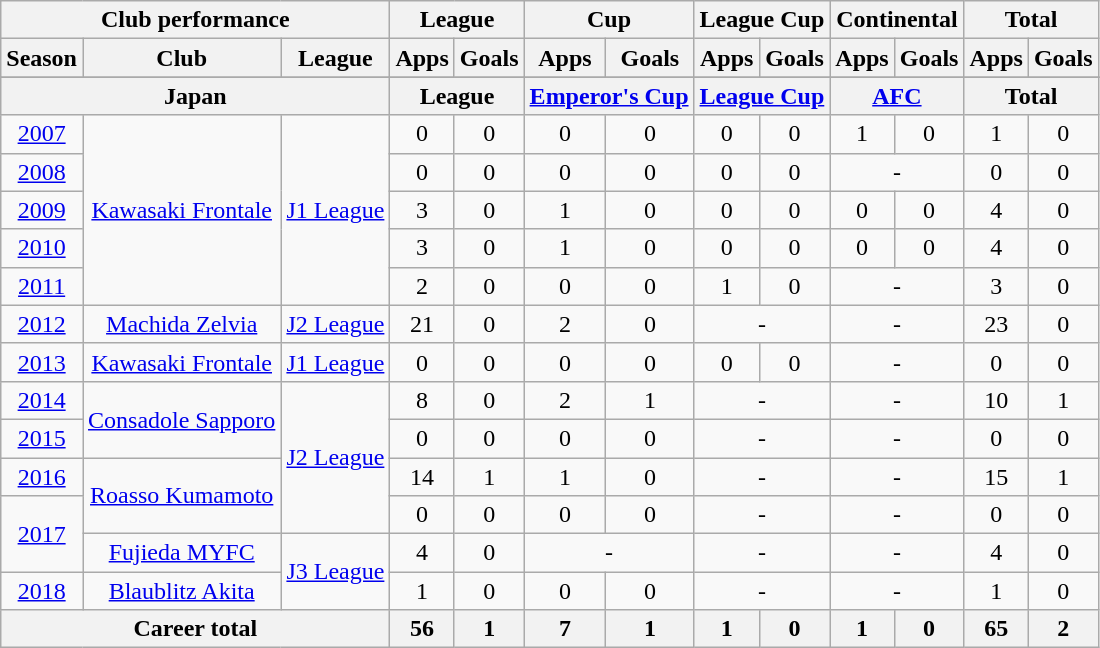<table class="wikitable" style="text-align:center">
<tr>
<th colspan=3>Club performance</th>
<th colspan=2>League</th>
<th colspan=2>Cup</th>
<th colspan=2>League Cup</th>
<th colspan=2>Continental</th>
<th colspan=2>Total</th>
</tr>
<tr>
<th>Season</th>
<th>Club</th>
<th>League</th>
<th>Apps</th>
<th>Goals</th>
<th>Apps</th>
<th>Goals</th>
<th>Apps</th>
<th>Goals</th>
<th>Apps</th>
<th>Goals</th>
<th>Apps</th>
<th>Goals</th>
</tr>
<tr>
</tr>
<tr>
<th colspan=3>Japan</th>
<th colspan=2>League</th>
<th colspan=2><a href='#'>Emperor's Cup</a></th>
<th colspan=2><a href='#'>League Cup</a></th>
<th colspan=2><a href='#'>AFC</a></th>
<th colspan=2>Total</th>
</tr>
<tr>
<td><a href='#'>2007</a></td>
<td rowspan="5"><a href='#'>Kawasaki Frontale</a></td>
<td rowspan="5"><a href='#'>J1 League</a></td>
<td>0</td>
<td>0</td>
<td>0</td>
<td>0</td>
<td>0</td>
<td>0</td>
<td>1</td>
<td>0</td>
<td>1</td>
<td>0</td>
</tr>
<tr>
<td><a href='#'>2008</a></td>
<td>0</td>
<td>0</td>
<td>0</td>
<td>0</td>
<td>0</td>
<td>0</td>
<td colspan="2">-</td>
<td>0</td>
<td>0</td>
</tr>
<tr>
<td><a href='#'>2009</a></td>
<td>3</td>
<td>0</td>
<td>1</td>
<td>0</td>
<td>0</td>
<td>0</td>
<td>0</td>
<td>0</td>
<td>4</td>
<td>0</td>
</tr>
<tr>
<td><a href='#'>2010</a></td>
<td>3</td>
<td>0</td>
<td>1</td>
<td>0</td>
<td>0</td>
<td>0</td>
<td>0</td>
<td>0</td>
<td>4</td>
<td>0</td>
</tr>
<tr>
<td><a href='#'>2011</a></td>
<td>2</td>
<td>0</td>
<td>0</td>
<td>0</td>
<td>1</td>
<td>0</td>
<td colspan="2">-</td>
<td>3</td>
<td>0</td>
</tr>
<tr>
<td><a href='#'>2012</a></td>
<td><a href='#'>Machida Zelvia</a></td>
<td><a href='#'>J2 League</a></td>
<td>21</td>
<td>0</td>
<td>2</td>
<td>0</td>
<td colspan="2">-</td>
<td colspan="2">-</td>
<td>23</td>
<td>0</td>
</tr>
<tr>
<td><a href='#'>2013</a></td>
<td><a href='#'>Kawasaki Frontale</a></td>
<td><a href='#'>J1 League</a></td>
<td>0</td>
<td>0</td>
<td>0</td>
<td>0</td>
<td>0</td>
<td>0</td>
<td colspan="2">-</td>
<td>0</td>
<td>0</td>
</tr>
<tr>
<td><a href='#'>2014</a></td>
<td rowspan="2"><a href='#'>Consadole Sapporo</a></td>
<td rowspan="4"><a href='#'>J2 League</a></td>
<td>8</td>
<td>0</td>
<td>2</td>
<td>1</td>
<td colspan="2">-</td>
<td colspan="2">-</td>
<td>10</td>
<td>1</td>
</tr>
<tr>
<td><a href='#'>2015</a></td>
<td>0</td>
<td>0</td>
<td>0</td>
<td>0</td>
<td colspan="2">-</td>
<td colspan="2">-</td>
<td>0</td>
<td>0</td>
</tr>
<tr>
<td><a href='#'>2016</a></td>
<td rowspan="2"><a href='#'>Roasso Kumamoto</a></td>
<td>14</td>
<td>1</td>
<td>1</td>
<td>0</td>
<td colspan="2">-</td>
<td colspan="2">-</td>
<td>15</td>
<td>1</td>
</tr>
<tr>
<td rowspan="2"><a href='#'>2017</a></td>
<td>0</td>
<td>0</td>
<td>0</td>
<td>0</td>
<td colspan="2">-</td>
<td colspan="2">-</td>
<td>0</td>
<td>0</td>
</tr>
<tr>
<td><a href='#'>Fujieda MYFC</a></td>
<td rowspan="2"><a href='#'>J3 League</a></td>
<td>4</td>
<td>0</td>
<td colspan="2">-</td>
<td colspan="2">-</td>
<td colspan="2">-</td>
<td>4</td>
<td>0</td>
</tr>
<tr>
<td><a href='#'>2018</a></td>
<td><a href='#'>Blaublitz Akita</a></td>
<td>1</td>
<td>0</td>
<td>0</td>
<td>0</td>
<td colspan="2">-</td>
<td colspan="2">-</td>
<td>1</td>
<td>0</td>
</tr>
<tr>
<th colspan=3>Career total</th>
<th>56</th>
<th>1</th>
<th>7</th>
<th>1</th>
<th>1</th>
<th>0</th>
<th>1</th>
<th>0</th>
<th>65</th>
<th>2</th>
</tr>
</table>
